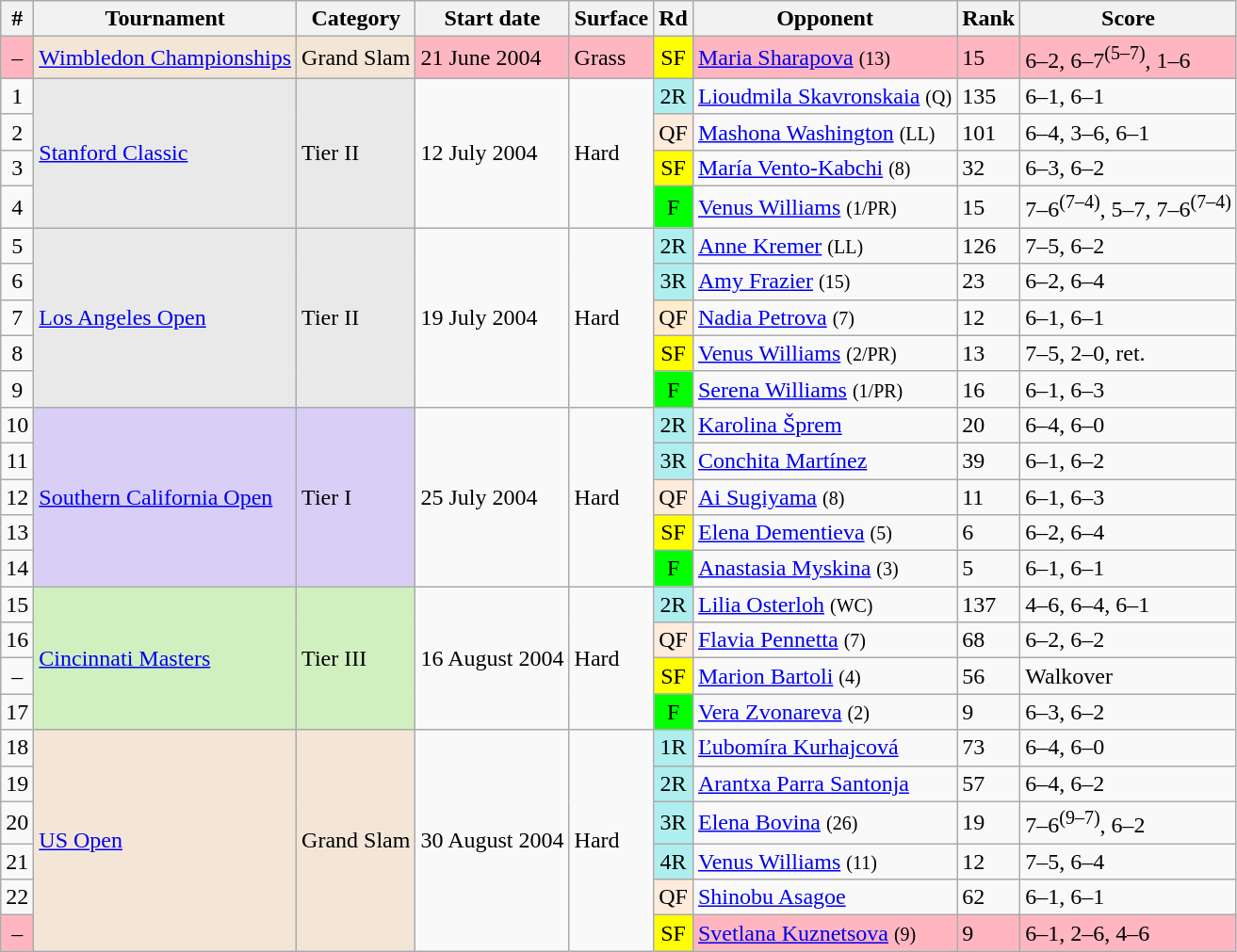<table class="wikitable sortable">
<tr>
<th>#</th>
<th>Tournament</th>
<th>Category</th>
<th>Start date</th>
<th>Surface</th>
<th>Rd</th>
<th>Opponent</th>
<th>Rank</th>
<th scope=col class=unsortable>Score</th>
</tr>
<tr style=background:lightpink>
<td style=text-align:center>–</td>
<td style=background:#f3e6d7><a href='#'>Wimbledon Championships</a></td>
<td style=background:#f3e6d7>Grand Slam</td>
<td>21 June 2004</td>
<td>Grass</td>
<td style=text-align:center;background:yellow>SF</td>
<td> <a href='#'>Maria Sharapova</a> <small>(13)</small></td>
<td style=text-align:left>15</td>
<td>6–2, 6–7<sup>(5–7)</sup>, 1–6</td>
</tr>
<tr>
<td style=text-align:center>1</td>
<td style=background:#e9e9e9 rowspan=4><a href='#'>Stanford Classic</a></td>
<td style=background:#e9e9e9 rowspan=4>Tier II</td>
<td rowspan=4>12 July 2004</td>
<td rowspan=4>Hard</td>
<td style=text-align:center;background:#afeeee>2R</td>
<td> <a href='#'>Lioudmila Skavronskaia</a> <small>(Q)</small></td>
<td style=text-align:left>135</td>
<td>6–1, 6–1</td>
</tr>
<tr>
<td style=text-align:center>2</td>
<td style=text-align:center;background:#ffebdc>QF</td>
<td> <a href='#'>Mashona Washington</a> <small>(LL)</small></td>
<td style=text-align:left>101</td>
<td>6–4, 3–6, 6–1</td>
</tr>
<tr>
<td style=text-align:center>3</td>
<td style=text-align:center;background:yellow>SF</td>
<td> <a href='#'>María Vento-Kabchi</a> <small>(8)</small></td>
<td style=text-align:left>32</td>
<td>6–3, 6–2</td>
</tr>
<tr>
<td style=text-align:center>4</td>
<td style=text-align:center;background:lime>F</td>
<td> <a href='#'>Venus Williams</a> <small>(1/PR)</small></td>
<td style=text-align:left>15</td>
<td>7–6<sup>(7–4)</sup>, 5–7, 7–6<sup>(7–4)</sup></td>
</tr>
<tr>
<td style=text-align:center>5</td>
<td style=background:#e9e9e9 rowspan=5><a href='#'>Los Angeles Open</a></td>
<td style=background:#e9e9e9 rowspan=5>Tier II</td>
<td rowspan=5>19 July 2004</td>
<td rowspan=5>Hard</td>
<td style=text-align:center;background:#afeeee>2R</td>
<td> <a href='#'>Anne Kremer</a> <small>(LL)</small></td>
<td style=text-align:left>126</td>
<td>7–5, 6–2</td>
</tr>
<tr>
<td style=text-align:center>6</td>
<td style=text-align:center;background:#afeeee>3R</td>
<td> <a href='#'>Amy Frazier</a> <small>(15)</small></td>
<td style=text-align:left>23</td>
<td>6–2, 6–4</td>
</tr>
<tr>
<td style=text-align:center>7</td>
<td style=text-align:center;background:#ffebcd>QF</td>
<td> <a href='#'>Nadia Petrova</a> <small>(7)</small></td>
<td style=text-align:left>12</td>
<td>6–1, 6–1</td>
</tr>
<tr>
<td style=text-align:center>8</td>
<td style=text-align:center;background:yellow>SF</td>
<td> <a href='#'>Venus Williams</a> <small>(2/PR)</small></td>
<td style=text-align:left>13</td>
<td>7–5, 2–0, ret.</td>
</tr>
<tr>
<td style=text-align:center>9</td>
<td style=text-align:center;background:lime>F</td>
<td> <a href='#'>Serena Williams</a> <small>(1/PR)</small></td>
<td style=text-align:left>16</td>
<td>6–1, 6–3</td>
</tr>
<tr>
<td style=text-align:center>10</td>
<td style=background:#d8cef6 rowspan=5><a href='#'>Southern California Open</a></td>
<td style=background:#d8cef6 rowspan=5>Tier I</td>
<td rowspan=5>25 July 2004</td>
<td rowspan=5>Hard</td>
<td style=text-align:center;background:#afeeee>2R</td>
<td> <a href='#'>Karolina Šprem</a></td>
<td style=text-align:left>20</td>
<td>6–4, 6–0</td>
</tr>
<tr>
<td style=text-align:center>11</td>
<td style=text-align:center;background:#afeeee>3R</td>
<td> <a href='#'>Conchita Martínez</a></td>
<td style=text-align:left>39</td>
<td>6–1, 6–2</td>
</tr>
<tr>
<td style=text-align:center>12</td>
<td style=text-align:center;background:#ffebdc>QF</td>
<td> <a href='#'>Ai Sugiyama</a> <small>(8)</small></td>
<td style=text-align:left>11</td>
<td>6–1, 6–3</td>
</tr>
<tr>
<td style=text-align:center>13</td>
<td style=text-align:center;background:yellow>SF</td>
<td> <a href='#'>Elena Dementieva</a> <small>(5)</small></td>
<td style=text-align:left>6</td>
<td>6–2, 6–4</td>
</tr>
<tr>
<td style=text-align:center>14</td>
<td style=text-align:center;background:lime>F</td>
<td> <a href='#'>Anastasia Myskina</a> <small>(3)</small></td>
<td style=text-align:left>5</td>
<td>6–1, 6–1</td>
</tr>
<tr>
<td style=text-align:center>15</td>
<td style=background:#d0f0c0 rowspan=4><a href='#'>Cincinnati Masters</a></td>
<td style=background:#d0f0c0 rowspan=4>Tier III</td>
<td rowspan=4>16 August 2004</td>
<td rowspan=4>Hard</td>
<td style=text-align:center;background:#afeeee>2R</td>
<td> <a href='#'>Lilia Osterloh</a> <small>(WC)</small></td>
<td style=text-align:left>137</td>
<td>4–6, 6–4, 6–1</td>
</tr>
<tr>
<td style=text-align:center>16</td>
<td style=text-align:center;background:#ffebdc>QF</td>
<td> <a href='#'>Flavia Pennetta</a> <small>(7)</small></td>
<td style=text-align:left>68</td>
<td>6–2, 6–2</td>
</tr>
<tr>
<td style=text-align:center>–</td>
<td style=text-align:center;background:yellow>SF</td>
<td> <a href='#'>Marion Bartoli</a> <small>(4)</small></td>
<td style=text-align:left>56</td>
<td>Walkover</td>
</tr>
<tr>
<td style=text-align:center>17</td>
<td style=text-align:center;background:lime>F</td>
<td> <a href='#'>Vera Zvonareva</a> <small>(2)</small></td>
<td style=text-align:left>9</td>
<td>6–3, 6–2</td>
</tr>
<tr>
<td style=text-align:center>18</td>
<td style=background:#f3e6d7 rowspan=6><a href='#'>US Open</a></td>
<td style=background:#f3e6d7 rowspan=6>Grand Slam</td>
<td rowspan=6>30 August 2004</td>
<td rowspan=6>Hard</td>
<td style=text-align:center;background:#afeeee>1R</td>
<td> <a href='#'>Ľubomíra Kurhajcová</a></td>
<td style=text-align:left>73</td>
<td>6–4, 6–0</td>
</tr>
<tr>
<td style=text-align:center>19</td>
<td style=text-align:center;background:#afeeee>2R</td>
<td> <a href='#'>Arantxa Parra Santonja</a></td>
<td style=text-align:left>57</td>
<td>6–4, 6–2</td>
</tr>
<tr>
<td style=text-align:center>20</td>
<td style=text-align:center;background:#afeeee>3R</td>
<td> <a href='#'>Elena Bovina</a> <small>(26)</small></td>
<td style=text-align:left>19</td>
<td>7–6<sup>(9–7)</sup>, 6–2</td>
</tr>
<tr>
<td style=text-align:center>21</td>
<td style=text-align:center;background:#afeeee>4R</td>
<td> <a href='#'>Venus Williams</a> <small>(11)</small></td>
<td style=text-align:left>12</td>
<td>7–5, 6–4</td>
</tr>
<tr>
<td style=text-align:center>22</td>
<td style=text-align:center;background:#ffebdc>QF</td>
<td> <a href='#'>Shinobu Asagoe</a></td>
<td style=text-align:left>62</td>
<td>6–1, 6–1</td>
</tr>
<tr bgcolor=lightpink>
<td style=text-align:center>–</td>
<td style=text-align:center;background:yellow>SF</td>
<td> <a href='#'>Svetlana Kuznetsova</a> <small>(9)</small></td>
<td style=text-align:left>9</td>
<td>6–1, 2–6, 4–6</td>
</tr>
</table>
